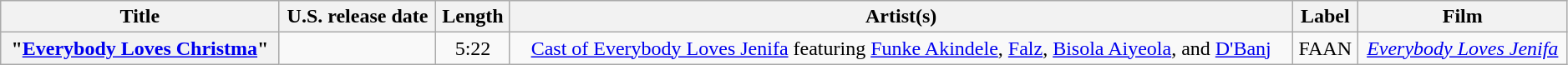<table class="wikitable plainrowheaders" style="text-align: center; width: 99%;">
<tr>
<th scope="col">Title</th>
<th scope="col">U.S. release date</th>
<th scope="col">Length</th>
<th scope="col">Artist(s)</th>
<th scope="col">Label</th>
<th scope="col">Film</th>
</tr>
<tr>
<th scope="row">"<a href='#'>Everybody Loves Christma</a>"</th>
<td></td>
<td>5:22</td>
<td style="text-align: center;"><a href='#'>Cast of Everybody Loves Jenifa</a> featuring <a href='#'>Funke Akindele</a>, <a href='#'>Falz</a>, <a href='#'>Bisola Aiyeola</a>, and <a href='#'>D'Banj</a></td>
<td style="text-align: center;">FAAN</td>
<td style="text-align: center;"><em><a href='#'>Everybody Loves Jenifa</a></em></td>
</tr>
</table>
